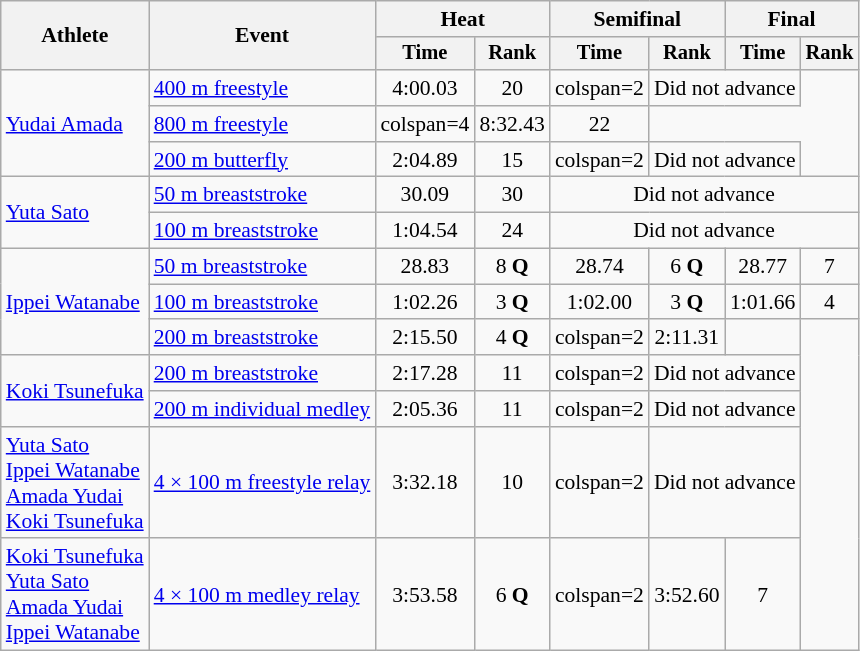<table class=wikitable style="font-size:90%">
<tr>
<th rowspan=2>Athlete</th>
<th rowspan=2>Event</th>
<th colspan="2">Heat</th>
<th colspan="2">Semifinal</th>
<th colspan="2">Final</th>
</tr>
<tr style="font-size:95%">
<th>Time</th>
<th>Rank</th>
<th>Time</th>
<th>Rank</th>
<th>Time</th>
<th>Rank</th>
</tr>
<tr align=center>
<td align=left rowspan=3><a href='#'>Yudai Amada</a></td>
<td align=left><a href='#'>400 m freestyle</a></td>
<td>4:00.03</td>
<td>20</td>
<td>colspan=2 </td>
<td colspan="2" align=center>Did not advance</td>
</tr>
<tr align=center>
<td align=left><a href='#'>800 m freestyle</a></td>
<td>colspan=4 </td>
<td>8:32.43</td>
<td>22</td>
</tr>
<tr align=center>
<td align=left><a href='#'>200 m butterfly</a></td>
<td>2:04.89</td>
<td>15</td>
<td>colspan=2 </td>
<td colspan="2" align=center>Did not advance</td>
</tr>
<tr align=center>
<td align=left rowspan=2><a href='#'>Yuta Sato</a></td>
<td align=left><a href='#'>50 m breaststroke</a></td>
<td>30.09</td>
<td>30</td>
<td colspan="4" align=center>Did not advance</td>
</tr>
<tr align=center>
<td align=left><a href='#'>100 m breaststroke</a></td>
<td>1:04.54</td>
<td>24</td>
<td colspan="4" align=center>Did not advance</td>
</tr>
<tr align=center>
<td align=left rowspan=3><a href='#'>Ippei Watanabe</a></td>
<td align=left><a href='#'>50 m breaststroke</a></td>
<td>28.83</td>
<td>8 <strong>Q</strong></td>
<td>28.74</td>
<td>6 <strong>Q</strong></td>
<td>28.77</td>
<td>7</td>
</tr>
<tr align=center>
<td align=left><a href='#'>100 m breaststroke</a></td>
<td>1:02.26</td>
<td>3 <strong>Q</strong></td>
<td>1:02.00</td>
<td>3 <strong>Q</strong></td>
<td>1:01.66</td>
<td>4</td>
</tr>
<tr align=center>
<td align=left><a href='#'>200 m breaststroke</a></td>
<td>2:15.50</td>
<td>4 <strong>Q</strong></td>
<td>colspan=2 </td>
<td>2:11.31</td>
<td></td>
</tr>
<tr align=center>
<td align=left rowspan=2><a href='#'>Koki Tsunefuka</a></td>
<td align=left><a href='#'>200 m breaststroke</a></td>
<td>2:17.28</td>
<td>11</td>
<td>colspan=2 </td>
<td colspan="2" align=center>Did not advance</td>
</tr>
<tr align=center>
<td align=left><a href='#'>200 m individual medley</a></td>
<td>2:05.36</td>
<td>11</td>
<td>colspan=2 </td>
<td colspan="2" align=center>Did not advance</td>
</tr>
<tr align=center>
<td align=left><a href='#'>Yuta Sato</a><br><a href='#'>Ippei Watanabe</a><br><a href='#'>Amada Yudai</a><br><a href='#'>Koki Tsunefuka</a></td>
<td align=left><a href='#'>4 × 100 m freestyle relay</a></td>
<td>3:32.18</td>
<td>10</td>
<td>colspan=2 </td>
<td colspan="2" align=center>Did not advance</td>
</tr>
<tr align=center>
<td align=left><a href='#'>Koki Tsunefuka</a><br><a href='#'>Yuta Sato</a><br><a href='#'>Amada Yudai</a><br><a href='#'>Ippei Watanabe</a></td>
<td align=left><a href='#'>4 × 100 m medley relay</a></td>
<td>3:53.58</td>
<td>6 <strong>Q</strong></td>
<td>colspan=2 </td>
<td>3:52.60</td>
<td>7</td>
</tr>
</table>
